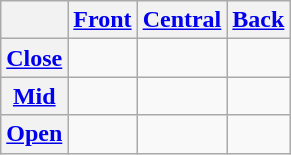<table class="wikitable" style="text-align:center">
<tr>
<th></th>
<th><a href='#'>Front</a></th>
<th><a href='#'>Central</a></th>
<th><a href='#'>Back</a></th>
</tr>
<tr>
<th><a href='#'>Close</a></th>
<td> </td>
<td></td>
<td> </td>
</tr>
<tr>
<th><a href='#'>Mid</a></th>
<td> </td>
<td></td>
<td> </td>
</tr>
<tr>
<th><a href='#'>Open</a></th>
<td></td>
<td> </td>
<td></td>
</tr>
</table>
